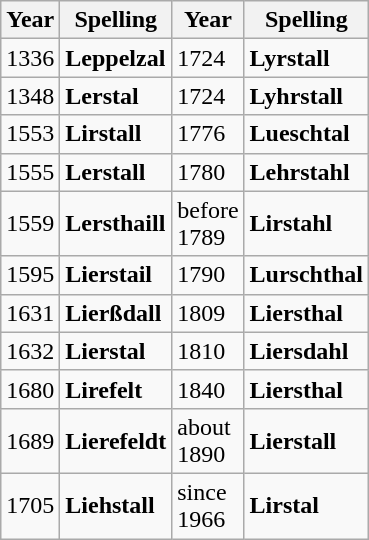<table class="wikitable">
<tr>
<th>Year</th>
<th>Spelling</th>
<th>Year</th>
<th>Spelling</th>
</tr>
<tr>
<td>1336</td>
<td><strong>Leppelzal</strong></td>
<td>1724</td>
<td><strong>Lyrstall</strong></td>
</tr>
<tr>
<td>1348</td>
<td><strong>Lerstal</strong></td>
<td>1724</td>
<td><strong>Lyhrstall</strong></td>
</tr>
<tr>
<td>1553</td>
<td><strong>Lirstall</strong></td>
<td>1776</td>
<td><strong>Lueschtal</strong></td>
</tr>
<tr>
<td>1555</td>
<td><strong>Lerstall</strong></td>
<td>1780</td>
<td><strong>Lehrstahl</strong></td>
</tr>
<tr>
<td>1559</td>
<td><strong>Lersthaill</strong></td>
<td>before<br>1789</td>
<td><strong>Lirstahl</strong></td>
</tr>
<tr>
<td>1595</td>
<td><strong>Lierstail</strong></td>
<td>1790</td>
<td><strong>Lurschthal</strong></td>
</tr>
<tr>
<td>1631</td>
<td><strong>Lierßdall</strong></td>
<td>1809</td>
<td><strong>Liersthal</strong></td>
</tr>
<tr>
<td>1632</td>
<td><strong>Lierstal</strong></td>
<td>1810</td>
<td><strong>Liersdahl</strong></td>
</tr>
<tr>
<td>1680</td>
<td><strong>Lirefelt</strong></td>
<td>1840</td>
<td><strong>Liersthal</strong></td>
</tr>
<tr>
<td>1689</td>
<td><strong>Lierefeldt</strong></td>
<td>about<br>1890</td>
<td><strong>Lierstall</strong></td>
</tr>
<tr>
<td>1705</td>
<td><strong>Liehstall</strong></td>
<td>since<br>1966</td>
<td><strong>Lirstal</strong></td>
</tr>
</table>
